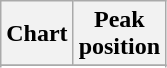<table class="wikitable sortable plainrowheaders" style="text-align:center">
<tr>
<th>Chart</th>
<th>Peak<br>position</th>
</tr>
<tr>
</tr>
<tr>
</tr>
<tr>
</tr>
<tr>
</tr>
<tr>
</tr>
<tr>
</tr>
</table>
